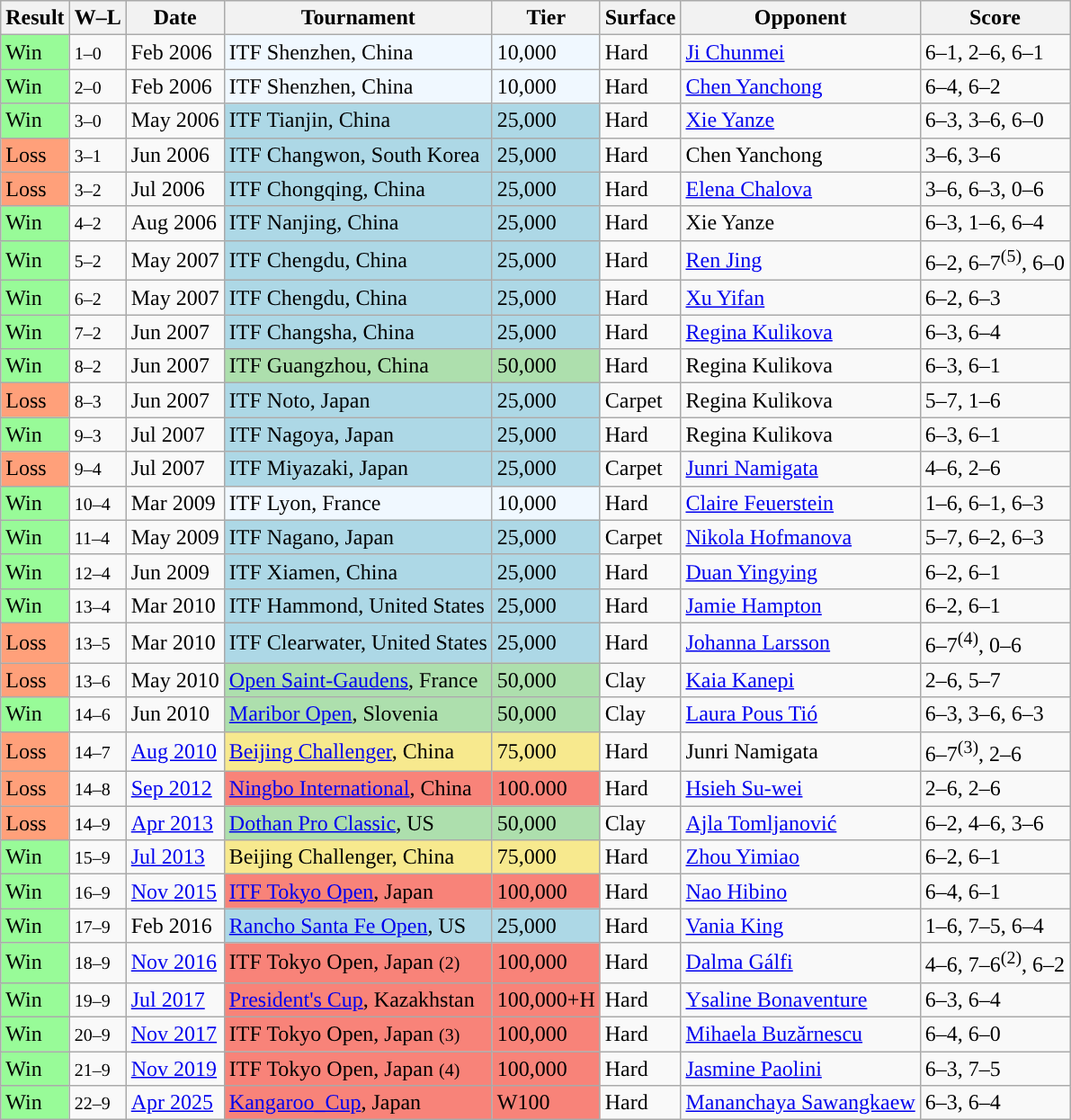<table class="sortable wikitable">
<tr>
<th>Result</th>
<th class="unsortable">W–L</th>
<th>Date</th>
<th>Tournament</th>
<th>Tier</th>
<th>Surface</th>
<th>Opponent</th>
<th class="unsortable">Score</th>
</tr>
<tr>
<td bgcolor="98FB98">Win</td>
<td><small>1–0</small></td>
<td>Feb 2006</td>
<td style="background:#f0f8ff;">ITF Shenzhen, China</td>
<td style="background:#f0f8ff;">10,000</td>
<td>Hard</td>
<td> <a href='#'>Ji Chunmei</a></td>
<td>6–1, 2–6, 6–1</td>
</tr>
<tr>
<td bgcolor="98FB98">Win</td>
<td><small>2–0</small></td>
<td>Feb 2006</td>
<td style="background:#f0f8ff;">ITF Shenzhen, China</td>
<td style="background:#f0f8ff;">10,000</td>
<td>Hard</td>
<td> <a href='#'>Chen Yanchong</a></td>
<td>6–4, 6–2</td>
</tr>
<tr>
<td bgcolor="98FB98">Win</td>
<td><small>3–0</small></td>
<td>May 2006</td>
<td style="background:lightblue;">ITF Tianjin, China</td>
<td style="background:lightblue;">25,000</td>
<td>Hard</td>
<td> <a href='#'>Xie Yanze</a></td>
<td>6–3, 3–6, 6–0</td>
</tr>
<tr>
<td bgcolor="FFA07A">Loss</td>
<td><small>3–1</small></td>
<td>Jun 2006</td>
<td style="background:lightblue;">ITF Changwon, South Korea</td>
<td style="background:lightblue;">25,000</td>
<td>Hard</td>
<td> Chen Yanchong</td>
<td>3–6, 3–6</td>
</tr>
<tr>
<td bgcolor="FFA07A">Loss</td>
<td><small>3–2</small></td>
<td>Jul 2006</td>
<td style="background:lightblue;">ITF Chongqing, China</td>
<td style="background:lightblue;">25,000</td>
<td>Hard</td>
<td> <a href='#'>Elena Chalova</a></td>
<td>3–6, 6–3, 0–6</td>
</tr>
<tr>
<td bgcolor="98FB98">Win</td>
<td><small>4–2</small></td>
<td>Aug 2006</td>
<td style="background:lightblue;">ITF Nanjing, China</td>
<td style="background:lightblue;">25,000</td>
<td>Hard</td>
<td> Xie Yanze</td>
<td>6–3, 1–6, 6–4</td>
</tr>
<tr>
<td bgcolor="98FB98">Win</td>
<td><small>5–2</small></td>
<td>May 2007</td>
<td style="background:lightblue;">ITF Chengdu, China</td>
<td style="background:lightblue;">25,000</td>
<td>Hard</td>
<td> <a href='#'>Ren Jing</a></td>
<td>6–2, 6–7<sup>(5)</sup>, 6–0</td>
</tr>
<tr>
<td bgcolor="98FB98">Win</td>
<td><small>6–2</small></td>
<td>May 2007</td>
<td style="background:lightblue;">ITF Chengdu, China</td>
<td style="background:lightblue;">25,000</td>
<td>Hard</td>
<td> <a href='#'>Xu Yifan</a></td>
<td>6–2, 6–3</td>
</tr>
<tr>
<td bgcolor="98FB98">Win</td>
<td><small>7–2</small></td>
<td>Jun 2007</td>
<td style="background:lightblue;">ITF Changsha, China</td>
<td style="background:lightblue;">25,000</td>
<td>Hard</td>
<td> <a href='#'>Regina Kulikova</a></td>
<td>6–3, 6–4</td>
</tr>
<tr>
<td bgcolor="98FB98">Win</td>
<td><small>8–2</small></td>
<td>Jun 2007</td>
<td style="background:#addfad;">ITF Guangzhou, China</td>
<td style="background:#addfad;">50,000</td>
<td>Hard</td>
<td> Regina Kulikova</td>
<td>6–3, 6–1</td>
</tr>
<tr>
<td bgcolor="FFA07A">Loss</td>
<td><small>8–3</small></td>
<td>Jun 2007</td>
<td style="background:lightblue;">ITF Noto, Japan</td>
<td style="background:lightblue;">25,000</td>
<td>Carpet</td>
<td> Regina Kulikova</td>
<td>5–7, 1–6</td>
</tr>
<tr>
<td bgcolor="98FB98">Win</td>
<td><small>9–3</small></td>
<td>Jul 2007</td>
<td style="background:lightblue;">ITF Nagoya, Japan</td>
<td style="background:lightblue;">25,000</td>
<td>Hard</td>
<td> Regina Kulikova</td>
<td>6–3, 6–1</td>
</tr>
<tr>
<td bgcolor="FFA07A">Loss</td>
<td><small>9–4</small></td>
<td>Jul 2007</td>
<td style="background:lightblue;">ITF Miyazaki, Japan</td>
<td style="background:lightblue;">25,000</td>
<td>Carpet</td>
<td> <a href='#'>Junri Namigata</a></td>
<td>4–6, 2–6</td>
</tr>
<tr>
<td bgcolor="98FB98">Win</td>
<td><small>10–4</small></td>
<td>Mar 2009</td>
<td style="background:#f0f8ff;">ITF Lyon, France</td>
<td style="background:#f0f8ff;">10,000</td>
<td>Hard</td>
<td> <a href='#'>Claire Feuerstein</a></td>
<td>1–6, 6–1, 6–3</td>
</tr>
<tr>
<td bgcolor="98FB98">Win</td>
<td><small>11–4</small></td>
<td>May 2009</td>
<td style="background:lightblue;">ITF Nagano, Japan</td>
<td style="background:lightblue;">25,000</td>
<td>Carpet</td>
<td> <a href='#'>Nikola Hofmanova</a></td>
<td>5–7, 6–2, 6–3</td>
</tr>
<tr>
<td bgcolor="98FB98">Win</td>
<td><small>12–4</small></td>
<td>Jun 2009</td>
<td style="background:lightblue;">ITF Xiamen, China</td>
<td style="background:lightblue;">25,000</td>
<td>Hard</td>
<td> <a href='#'>Duan Yingying</a></td>
<td>6–2, 6–1</td>
</tr>
<tr>
<td bgcolor="98FB98">Win</td>
<td><small>13–4</small></td>
<td>Mar 2010</td>
<td style="background:lightblue;">ITF Hammond, United States</td>
<td style="background:lightblue;">25,000</td>
<td>Hard</td>
<td> <a href='#'>Jamie Hampton</a></td>
<td>6–2, 6–1</td>
</tr>
<tr>
<td bgcolor="FFA07A">Loss</td>
<td><small>13–5</small></td>
<td>Mar 2010</td>
<td style="background:lightblue;">ITF Clearwater, United States</td>
<td style="background:lightblue;">25,000</td>
<td>Hard</td>
<td> <a href='#'>Johanna Larsson</a></td>
<td>6–7<sup>(4)</sup>, 0–6</td>
</tr>
<tr>
<td bgcolor="FFA07A">Loss</td>
<td><small>13–6</small></td>
<td>May 2010</td>
<td style="background:#addfad;"><a href='#'>Open Saint-Gaudens</a>, France</td>
<td style="background:#addfad;">50,000</td>
<td>Clay</td>
<td> <a href='#'>Kaia Kanepi</a></td>
<td>2–6, 5–7</td>
</tr>
<tr>
<td bgcolor="98FB98">Win</td>
<td><small>14–6</small></td>
<td>Jun 2010</td>
<td style="background:#addfad;"><a href='#'>Maribor Open</a>, Slovenia</td>
<td style="background:#addfad;">50,000</td>
<td>Clay</td>
<td> <a href='#'>Laura Pous Tió</a></td>
<td>6–3, 3–6, 6–3</td>
</tr>
<tr>
<td bgcolor="FFA07A">Loss</td>
<td><small>14–7</small></td>
<td><a href='#'>Aug 2010</a></td>
<td style="background:#f7e98e;"><a href='#'>Beijing Challenger</a>, China</td>
<td style="background:#f7e98e;">75,000</td>
<td>Hard</td>
<td> Junri Namigata</td>
<td>6–7<sup>(3)</sup>, 2–6</td>
</tr>
<tr>
<td bgcolor="FFA07A">Loss</td>
<td><small>14–8</small></td>
<td><a href='#'>Sep 2012</a></td>
<td style="background:#f88379;"><a href='#'>Ningbo International</a>, China</td>
<td style="background:#f88379;">100.000</td>
<td>Hard</td>
<td> <a href='#'>Hsieh Su-wei</a></td>
<td>2–6, 2–6</td>
</tr>
<tr>
<td bgcolor="FFA07A">Loss</td>
<td><small>14–9</small></td>
<td><a href='#'>Apr 2013</a></td>
<td style="background:#addfad;"><a href='#'>Dothan Pro Classic</a>, US</td>
<td style="background:#addfad;">50,000</td>
<td>Clay</td>
<td> <a href='#'>Ajla Tomljanović</a></td>
<td>6–2, 4–6, 3–6</td>
</tr>
<tr>
<td bgcolor="98FB98">Win</td>
<td><small>15–9</small></td>
<td><a href='#'>Jul 2013</a></td>
<td style="background:#f7e98e;">Beijing Challenger, China</td>
<td style="background:#f7e98e;">75,000</td>
<td>Hard</td>
<td> <a href='#'>Zhou Yimiao</a></td>
<td>6–2, 6–1</td>
</tr>
<tr>
<td bgcolor="98FB98">Win</td>
<td><small>16–9</small></td>
<td><a href='#'>Nov 2015</a></td>
<td style="background:#f88379;"><a href='#'>ITF Tokyo Open</a>, Japan</td>
<td style="background:#f88379;">100,000</td>
<td>Hard</td>
<td> <a href='#'>Nao Hibino</a></td>
<td>6–4, 6–1</td>
</tr>
<tr>
<td style="background:#98fb98;">Win</td>
<td><small>17–9</small></td>
<td>Feb 2016</td>
<td style="background:lightblue;"><a href='#'>Rancho Santa Fe Open</a>, US</td>
<td style="background:lightblue;">25,000</td>
<td>Hard</td>
<td> <a href='#'>Vania King</a></td>
<td>1–6, 7–5, 6–4</td>
</tr>
<tr>
<td bgcolor="98FB98">Win</td>
<td><small>18–9</small></td>
<td><a href='#'>Nov 2016</a></td>
<td style="background:#f88379;">ITF Tokyo Open, Japan <small>(2)</small></td>
<td style="background:#f88379;">100,000</td>
<td>Hard</td>
<td> <a href='#'>Dalma Gálfi</a></td>
<td>4–6, 7–6<sup>(2)</sup>, 6–2</td>
</tr>
<tr>
<td bgcolor="98FB98">Win</td>
<td><small>19–9</small></td>
<td><a href='#'>Jul 2017</a></td>
<td style="background:#f88379;"><a href='#'>President's Cup</a>, Kazakhstan</td>
<td style="background:#f88379;">100,000+H</td>
<td>Hard</td>
<td> <a href='#'>Ysaline Bonaventure</a></td>
<td>6–3, 6–4</td>
</tr>
<tr>
<td bgcolor="98FB98">Win</td>
<td><small>20–9</small></td>
<td><a href='#'>Nov 2017</a></td>
<td style="background:#f88379;">ITF Tokyo Open, Japan <small>(3)</small></td>
<td style="background:#f88379;">100,000</td>
<td>Hard</td>
<td> <a href='#'>Mihaela Buzărnescu</a></td>
<td>6–4, 6–0</td>
</tr>
<tr>
<td bgcolor="98FB98">Win</td>
<td><small>21–9</small></td>
<td><a href='#'>Nov 2019</a></td>
<td style="background:#f88379;">ITF Tokyo Open, Japan <small>(4)</small></td>
<td style="background:#f88379;">100,000</td>
<td>Hard</td>
<td> <a href='#'>Jasmine Paolini</a></td>
<td>6–3, 7–5</td>
</tr>
<tr>
<td bgcolor="98FB98">Win</td>
<td><small>22–9</small></td>
<td><a href='#'>Apr 2025</a></td>
<td style="background:#f88379;"><a href='#'>Kangaroo_Cup</a>, Japan</td>
<td style="background:#f88379;">W100</td>
<td>Hard</td>
<td> <a href='#'>Mananchaya Sawangkaew</a></td>
<td>6–3, 6–4</td>
</tr>
</table>
